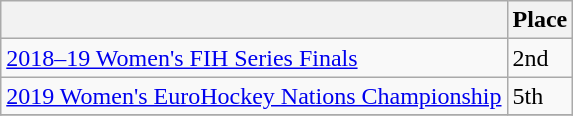<table class="wikitable collapsible">
<tr>
<th></th>
<th>Place</th>
</tr>
<tr>
<td><a href='#'>2018–19 Women's FIH Series Finals</a></td>
<td>2nd</td>
</tr>
<tr>
<td><a href='#'>2019 Women's EuroHockey Nations Championship</a></td>
<td>5th</td>
</tr>
<tr>
</tr>
</table>
